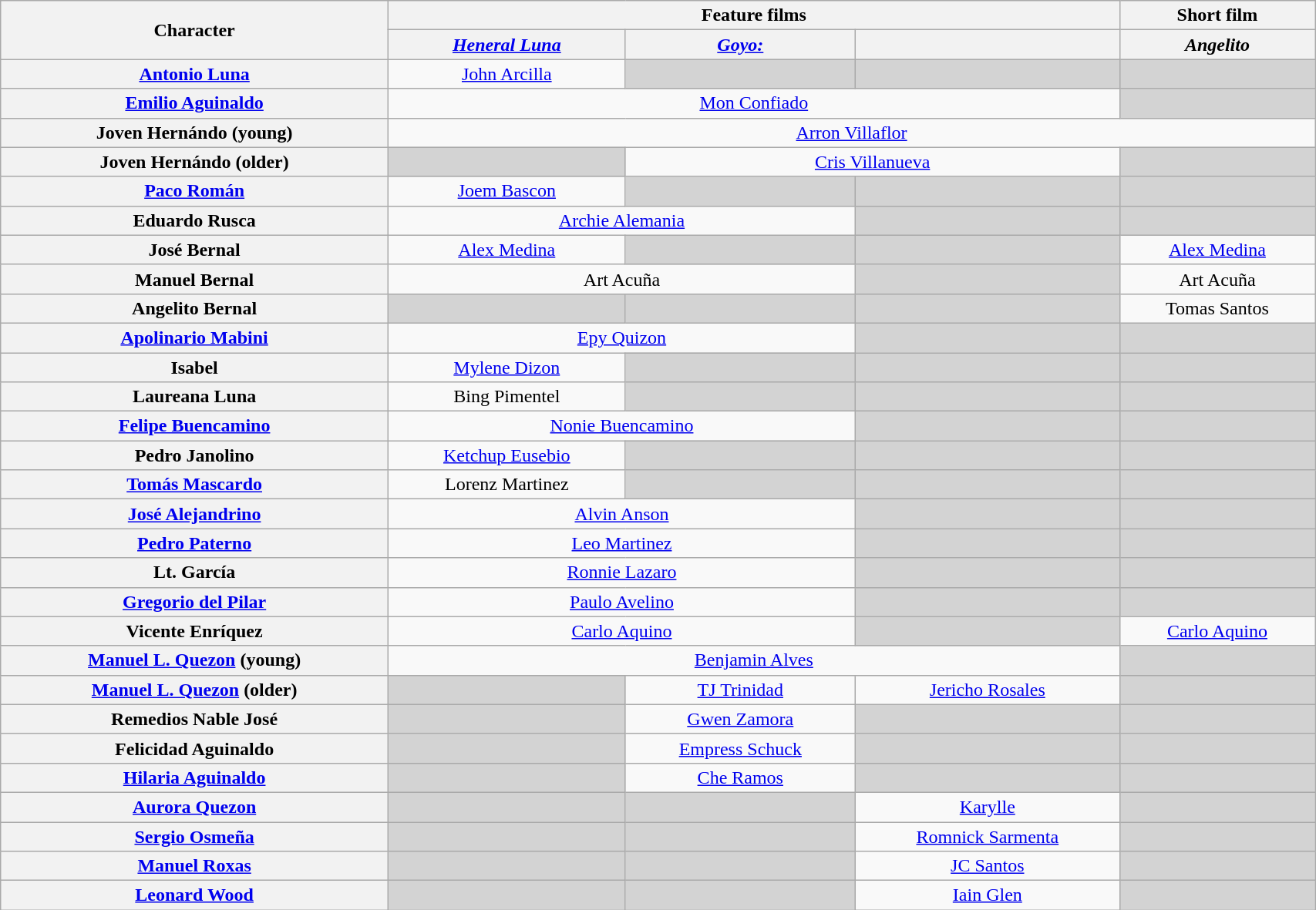<table class="wikitable" style="text-align:center; width:90%;">
<tr>
<th rowspan="2">Character</th>
<th colspan="3">Feature films</th>
<th>Short film</th>
</tr>
<tr>
<th><em><a href='#'>Heneral Luna</a></em></th>
<th><em><a href='#'>Goyo:</a></em></th>
<th><em><a href='#'></a></em></th>
<th><em>Angelito</em></th>
</tr>
<tr>
<th><a href='#'>Antonio Luna</a></th>
<td><a href='#'>John Arcilla</a></td>
<td style="background-color:#D3D3D3;"></td>
<td style="background-color:#D3D3D3;"></td>
<td style="background-color:#D3D3D3;"></td>
</tr>
<tr>
<th><a href='#'>Emilio Aguinaldo</a></th>
<td colspan="3"><a href='#'>Mon Confiado</a></td>
<td style="background-color:#D3D3D3;"></td>
</tr>
<tr>
<th>Joven Hernándo (young)</th>
<td colspan="4"><a href='#'>Arron Villaflor</a></td>
</tr>
<tr>
<th>Joven Hernándo (older)</th>
<td style="background-color:#D3D3D3;"></td>
<td colspan="2"><a href='#'>Cris Villanueva</a></td>
<td style="background-color:#D3D3D3;"></td>
</tr>
<tr>
<th><a href='#'>Paco Román</a></th>
<td><a href='#'>Joem Bascon</a></td>
<td style="background-color:#D3D3D3;"></td>
<td style="background-color:#D3D3D3;"></td>
<td style="background-color:#D3D3D3;"></td>
</tr>
<tr>
<th>Eduardo Rusca</th>
<td colspan="2"><a href='#'>Archie Alemania</a></td>
<td style="background-color:#D3D3D3;"></td>
<td style="background-color:#D3D3D3;"></td>
</tr>
<tr>
<th>José Bernal</th>
<td><a href='#'>Alex Medina</a></td>
<td style="background-color:#D3D3D3;"></td>
<td style="background-color:#D3D3D3;"></td>
<td><a href='#'>Alex Medina</a></td>
</tr>
<tr>
<th>Manuel Bernal</th>
<td colspan="2">Art Acuña</td>
<td style="background-color:#D3D3D3;"></td>
<td colspan="2">Art Acuña</td>
</tr>
<tr>
<th>Angelito Bernal</th>
<td style="background-color:#D3D3D3;"></td>
<td style="background-color:#D3D3D3;"></td>
<td style="background-color:#D3D3D3;"></td>
<td>Tomas Santos</td>
</tr>
<tr>
<th><a href='#'>Apolinario Mabini</a></th>
<td colspan="2"><a href='#'>Epy Quizon</a></td>
<td style="background-color:#D3D3D3;"></td>
<td style="background-color:#D3D3D3;"></td>
</tr>
<tr>
<th>Isabel</th>
<td><a href='#'>Mylene Dizon</a></td>
<td style="background-color:#D3D3D3;"></td>
<td style="background-color:#D3D3D3;"></td>
<td style="background-color:#D3D3D3;"></td>
</tr>
<tr>
<th>Laureana Luna</th>
<td>Bing Pimentel</td>
<td style="background-color:#D3D3D3;"></td>
<td style="background-color:#D3D3D3;"></td>
<td style="background-color:#D3D3D3;"></td>
</tr>
<tr>
<th><a href='#'>Felipe Buencamino</a></th>
<td colspan="2"><a href='#'>Nonie Buencamino</a></td>
<td style="background-color:#D3D3D3;"></td>
<td style="background-color:#D3D3D3;"></td>
</tr>
<tr>
<th>Pedro Janolino</th>
<td><a href='#'>Ketchup Eusebio</a></td>
<td style="background-color:#D3D3D3;"></td>
<td style="background-color:#D3D3D3;"></td>
<td style="background-color:#D3D3D3;"></td>
</tr>
<tr>
<th><a href='#'>Tomás Mascardo</a></th>
<td>Lorenz Martinez</td>
<td style="background-color:#D3D3D3;"></td>
<td style="background-color:#D3D3D3;"></td>
<td style="background-color:#D3D3D3;"></td>
</tr>
<tr>
<th><a href='#'>José Alejandrino</a></th>
<td colspan="2"><a href='#'>Alvin Anson</a></td>
<td style="background-color:#D3D3D3;"></td>
<td style="background-color:#D3D3D3;"></td>
</tr>
<tr>
<th><a href='#'>Pedro Paterno</a></th>
<td colspan="2"><a href='#'>Leo Martinez</a></td>
<td style="background-color:#D3D3D3;"></td>
<td style="background-color:#D3D3D3;"></td>
</tr>
<tr>
<th>Lt. García</th>
<td colspan="2"><a href='#'>Ronnie Lazaro</a></td>
<td style="background-color:#D3D3D3;"></td>
<td style="background-color:#D3D3D3;"></td>
</tr>
<tr>
<th><a href='#'>Gregorio del Pilar</a></th>
<td colspan="2"><a href='#'>Paulo Avelino</a></td>
<td style="background-color:#D3D3D3;"></td>
<td style="background-color:#D3D3D3;"></td>
</tr>
<tr>
<th>Vicente Enríquez</th>
<td colspan="2"><a href='#'>Carlo Aquino</a></td>
<td style="background-color:#D3D3D3;"></td>
<td colspan="2"><a href='#'>Carlo Aquino</a></td>
</tr>
<tr>
<th><a href='#'>Manuel L. Quezon</a> (young)</th>
<td colspan="3"><a href='#'>Benjamin Alves</a></td>
<td style="background-color:#D3D3D3;"></td>
</tr>
<tr>
<th><a href='#'>Manuel L. Quezon</a> (older)</th>
<td style="background-color:#D3D3D3;"></td>
<td><a href='#'>TJ Trinidad</a></td>
<td><a href='#'>Jericho Rosales</a></td>
<td style="background-color:#D3D3D3;"></td>
</tr>
<tr>
<th>Remedios Nable José</th>
<td style="background-color:#D3D3D3;"></td>
<td><a href='#'>Gwen Zamora</a></td>
<td style="background-color:#D3D3D3;"></td>
<td style="background-color:#D3D3D3;"></td>
</tr>
<tr>
<th>Felicidad Aguinaldo</th>
<td style="background-color:#D3D3D3;"></td>
<td><a href='#'>Empress Schuck</a></td>
<td style="background-color:#D3D3D3;"></td>
<td style="background-color:#D3D3D3;"></td>
</tr>
<tr>
<th><a href='#'>Hilaria Aguinaldo</a></th>
<td style="background-color:#D3D3D3;"></td>
<td><a href='#'>Che Ramos</a></td>
<td style="background-color:#D3D3D3;"></td>
<td style="background-color:#D3D3D3;"></td>
</tr>
<tr>
<th><a href='#'>Aurora Quezon</a></th>
<td style="background-color:#D3D3D3;"></td>
<td style="background-color:#D3D3D3;"></td>
<td><a href='#'>Karylle</a></td>
<td style="background-color:#D3D3D3;"></td>
</tr>
<tr>
<th><a href='#'>Sergio Osmeña</a></th>
<td style="background-color:#D3D3D3;"></td>
<td style="background-color:#D3D3D3;"></td>
<td><a href='#'>Romnick Sarmenta</a></td>
<td style="background-color:#D3D3D3;"></td>
</tr>
<tr>
<th><a href='#'>Manuel Roxas</a></th>
<td style="background-color:#D3D3D3;"></td>
<td style="background-color:#D3D3D3;"></td>
<td><a href='#'>JC Santos</a></td>
<td style="background-color:#D3D3D3;"></td>
</tr>
<tr>
<th><a href='#'>Leonard Wood</a></th>
<td style="background-color:#D3D3D3;"></td>
<td style="background-color:#D3D3D3;"></td>
<td><a href='#'>Iain Glen</a></td>
<td style="background-color:#D3D3D3;"></td>
</tr>
</table>
